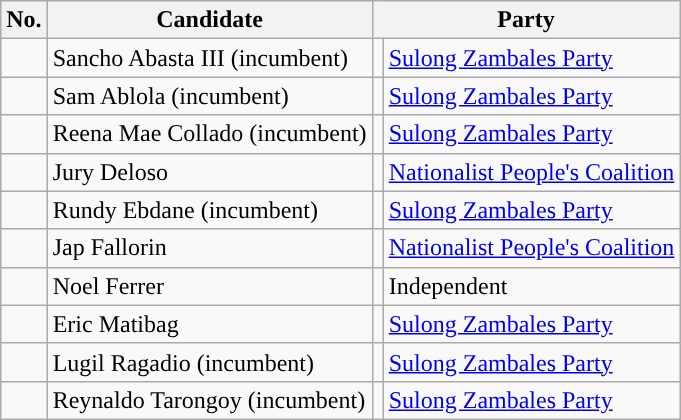<table class="wikitable sortable" style="text-align:left;">
<tr>
<th>No.</th>
<th>Candidate</th>
<th colspan="2">Party</th>
</tr>
<tr>
<td></td>
<td>Sancho Abasta III (incumbent)</td>
<td></td>
<td><a href='#'>Sulong Zambales Party</a></td>
</tr>
<tr>
<td></td>
<td>Sam Ablola (incumbent)</td>
<td></td>
<td><a href='#'>Sulong Zambales Party</a></td>
</tr>
<tr>
<td></td>
<td>Reena Mae Collado (incumbent)</td>
<td></td>
<td><a href='#'>Sulong Zambales Party</a></td>
</tr>
<tr>
<td></td>
<td>Jury Deloso</td>
<td></td>
<td><a href='#'>Nationalist People's Coalition</a></td>
</tr>
<tr>
<td></td>
<td>Rundy Ebdane (incumbent)</td>
<td></td>
<td><a href='#'>Sulong Zambales Party</a></td>
</tr>
<tr>
<td></td>
<td>Jap Fallorin</td>
<td></td>
<td><a href='#'>Nationalist People's Coalition</a></td>
</tr>
<tr>
<td></td>
<td>Noel Ferrer</td>
<td></td>
<td>Independent</td>
</tr>
<tr>
<td></td>
<td>Eric Matibag</td>
<td></td>
<td><a href='#'>Sulong Zambales Party</a></td>
</tr>
<tr>
<td></td>
<td>Lugil Ragadio (incumbent)</td>
<td></td>
<td><a href='#'>Sulong Zambales Party</a></td>
</tr>
<tr>
<td></td>
<td>Reynaldo Tarongoy (incumbent)</td>
<td></td>
<td><a href='#'>Sulong Zambales Party</a></td>
</tr>
</table>
